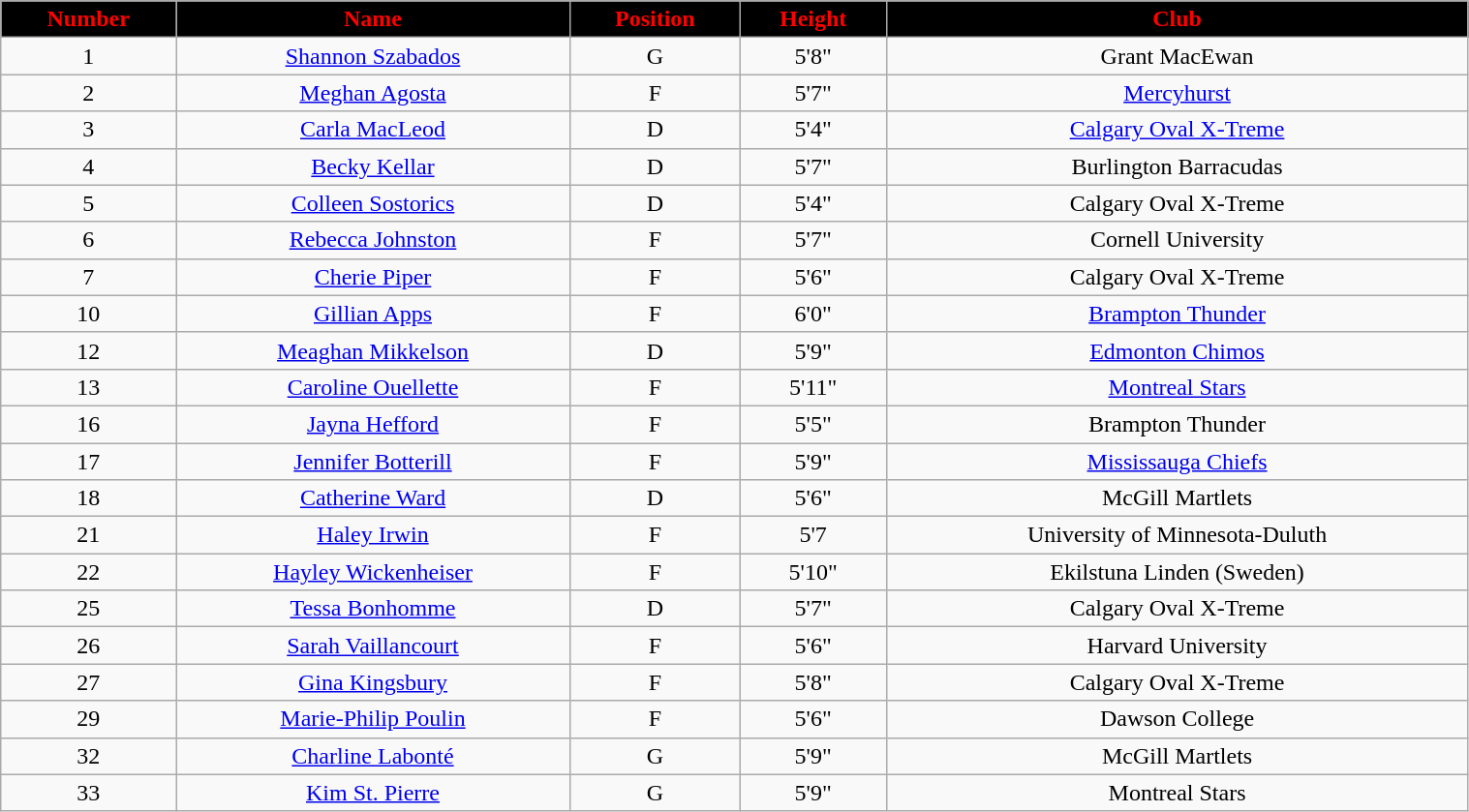<table class="wikitable" style="width:80%;">
<tr style="text-align:center; background:black; color:red;">
<td><strong>Number</strong></td>
<td><strong>Name</strong></td>
<td><strong>Position</strong></td>
<td><strong>Height</strong></td>
<td><strong>Club</strong></td>
</tr>
<tr style="text-align:center;" bgcolor="">
<td>1</td>
<td><a href='#'>Shannon Szabados</a></td>
<td>G</td>
<td>5'8"</td>
<td>Grant MacEwan</td>
</tr>
<tr style="text-align:center;" bgcolor="">
<td>2</td>
<td><a href='#'>Meghan Agosta</a></td>
<td>F</td>
<td>5'7"</td>
<td><a href='#'>Mercyhurst</a></td>
</tr>
<tr style="text-align:center;" bgcolor="">
<td>3</td>
<td><a href='#'>Carla MacLeod</a></td>
<td>D</td>
<td>5'4"</td>
<td><a href='#'>Calgary Oval X-Treme</a></td>
</tr>
<tr style="text-align:center;" bgcolor="">
<td>4</td>
<td><a href='#'>Becky Kellar</a></td>
<td>D</td>
<td>5'7"</td>
<td>Burlington Barracudas</td>
</tr>
<tr style="text-align:center;" bgcolor="">
<td>5</td>
<td><a href='#'>Colleen Sostorics</a></td>
<td>D</td>
<td>5'4"</td>
<td>Calgary Oval X-Treme</td>
</tr>
<tr style="text-align:center;" bgcolor="">
<td>6</td>
<td><a href='#'>Rebecca Johnston</a></td>
<td>F</td>
<td>5'7"</td>
<td>Cornell University</td>
</tr>
<tr style="text-align:center;" bgcolor="">
<td>7</td>
<td><a href='#'>Cherie Piper</a></td>
<td>F</td>
<td>5'6"</td>
<td>Calgary Oval X-Treme</td>
</tr>
<tr style="text-align:center;" bgcolor="">
<td>10</td>
<td><a href='#'>Gillian Apps</a></td>
<td>F</td>
<td>6'0"</td>
<td><a href='#'>Brampton Thunder</a></td>
</tr>
<tr style="text-align:center;" bgcolor="">
<td>12</td>
<td><a href='#'>Meaghan Mikkelson</a></td>
<td>D</td>
<td>5'9"</td>
<td><a href='#'>Edmonton Chimos</a></td>
</tr>
<tr style="text-align:center;" bgcolor="">
<td>13</td>
<td><a href='#'>Caroline Ouellette</a></td>
<td>F</td>
<td>5'11"</td>
<td><a href='#'>Montreal Stars</a></td>
</tr>
<tr style="text-align:center;" bgcolor="">
<td>16</td>
<td><a href='#'>Jayna Hefford</a></td>
<td>F</td>
<td>5'5"</td>
<td>Brampton Thunder</td>
</tr>
<tr style="text-align:center;" bgcolor="">
<td>17</td>
<td><a href='#'>Jennifer Botterill</a></td>
<td>F</td>
<td>5'9"</td>
<td><a href='#'>Mississauga Chiefs</a></td>
</tr>
<tr style="text-align:center;" bgcolor="">
<td>18</td>
<td><a href='#'>Catherine Ward</a></td>
<td>D</td>
<td>5'6"</td>
<td>McGill Martlets</td>
</tr>
<tr style="text-align:center;" bgcolor="">
<td>21</td>
<td><a href='#'>Haley Irwin</a></td>
<td>F</td>
<td>5'7</td>
<td>University of Minnesota-Duluth</td>
</tr>
<tr style="text-align:center;" bgcolor="">
<td>22</td>
<td><a href='#'>Hayley Wickenheiser</a></td>
<td>F</td>
<td>5'10"</td>
<td>Ekilstuna Linden (Sweden)</td>
</tr>
<tr style="text-align:center;" bgcolor="">
<td>25</td>
<td><a href='#'>Tessa Bonhomme</a></td>
<td>D</td>
<td>5'7"</td>
<td>Calgary Oval X-Treme</td>
</tr>
<tr style="text-align:center;" bgcolor="">
<td>26</td>
<td><a href='#'>Sarah Vaillancourt</a></td>
<td>F</td>
<td>5'6"</td>
<td>Harvard University</td>
</tr>
<tr style="text-align:center;" bgcolor="">
<td>27</td>
<td><a href='#'>Gina Kingsbury</a></td>
<td>F</td>
<td>5'8"</td>
<td>Calgary Oval X-Treme</td>
</tr>
<tr style="text-align:center;" bgcolor="">
<td>29</td>
<td><a href='#'>Marie-Philip Poulin</a></td>
<td>F</td>
<td>5'6"</td>
<td>Dawson College</td>
</tr>
<tr style="text-align:center;" bgcolor="">
<td>32</td>
<td><a href='#'>Charline Labonté</a></td>
<td>G</td>
<td>5'9"</td>
<td>McGill Martlets</td>
</tr>
<tr style="text-align:center;" bgcolor="">
<td>33</td>
<td><a href='#'>Kim St. Pierre</a></td>
<td>G</td>
<td>5'9"</td>
<td>Montreal Stars</td>
</tr>
</table>
